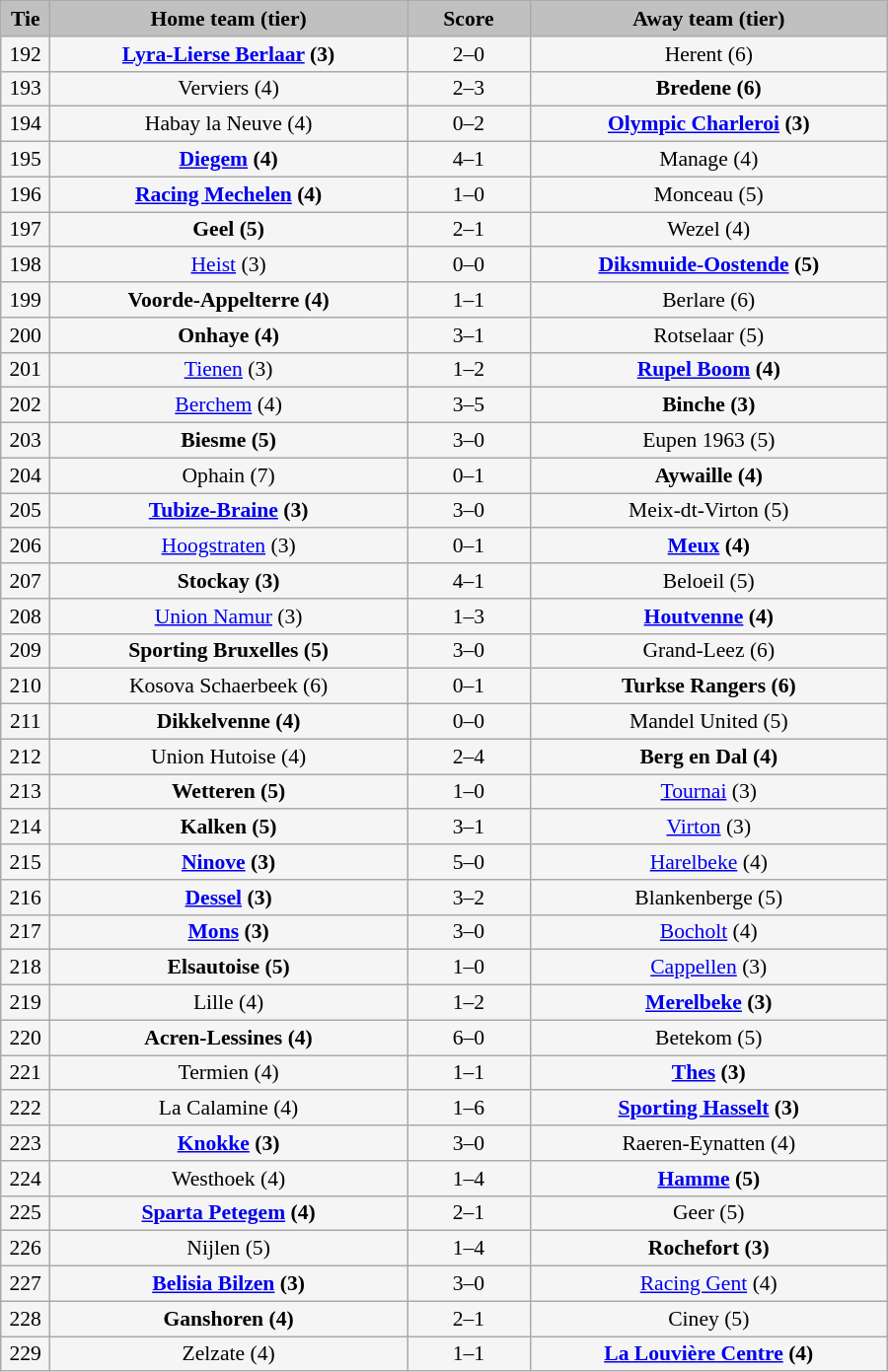<table class="wikitable" style="width: 600px; background:WhiteSmoke; text-align:center; font-size:90%">
<tr>
<td scope="col" style="width:  5.00%; background:silver;"><strong>Tie</strong></td>
<td scope="col" style="width: 36.25%; background:silver;"><strong>Home team (tier)</strong></td>
<td scope="col" style="width: 12.50%; background:silver;"><strong>Score</strong></td>
<td scope="col" style="width: 36.25%; background:silver;"><strong>Away team (tier)</strong></td>
</tr>
<tr>
<td>192</td>
<td><strong><a href='#'>Lyra-Lierse Berlaar</a> (3)</strong></td>
<td>2–0</td>
<td>Herent (6)</td>
</tr>
<tr>
<td>193</td>
<td>Verviers (4)</td>
<td>2–3</td>
<td><strong>Bredene (6)</strong></td>
</tr>
<tr>
<td>194</td>
<td>Habay la Neuve (4)</td>
<td>0–2</td>
<td><strong><a href='#'>Olympic Charleroi</a> (3)</strong></td>
</tr>
<tr>
<td>195</td>
<td><strong><a href='#'>Diegem</a> (4)</strong></td>
<td>4–1</td>
<td>Manage (4)</td>
</tr>
<tr>
<td>196</td>
<td><strong><a href='#'>Racing Mechelen</a> (4)</strong></td>
<td>1–0</td>
<td>Monceau (5)</td>
</tr>
<tr>
<td>197</td>
<td><strong>Geel (5)</strong></td>
<td>2–1</td>
<td>Wezel (4)</td>
</tr>
<tr>
<td>198</td>
<td><a href='#'>Heist</a> (3)</td>
<td>0–0 </td>
<td><strong><a href='#'>Diksmuide-Oostende</a> (5)</strong></td>
</tr>
<tr>
<td>199</td>
<td><strong>Voorde-Appelterre (4)</strong></td>
<td>1–1 </td>
<td>Berlare (6)</td>
</tr>
<tr>
<td>200</td>
<td><strong>Onhaye (4)</strong></td>
<td>3–1</td>
<td>Rotselaar (5)</td>
</tr>
<tr>
<td>201</td>
<td><a href='#'>Tienen</a> (3)</td>
<td>1–2</td>
<td><strong><a href='#'>Rupel Boom</a> (4)</strong></td>
</tr>
<tr>
<td>202</td>
<td><a href='#'>Berchem</a> (4)</td>
<td>3–5</td>
<td><strong>Binche (3)</strong></td>
</tr>
<tr>
<td>203</td>
<td><strong>Biesme (5)</strong></td>
<td>3–0</td>
<td>Eupen 1963 (5)</td>
</tr>
<tr>
<td>204</td>
<td>Ophain (7)</td>
<td>0–1</td>
<td><strong>Aywaille (4)</strong></td>
</tr>
<tr>
<td>205</td>
<td><strong><a href='#'>Tubize-Braine</a> (3)</strong></td>
<td>3–0</td>
<td>Meix-dt-Virton (5)</td>
</tr>
<tr>
<td>206</td>
<td><a href='#'>Hoogstraten</a> (3)</td>
<td>0–1</td>
<td><strong><a href='#'>Meux</a> (4)</strong></td>
</tr>
<tr>
<td>207</td>
<td><strong>Stockay (3)</strong></td>
<td>4–1</td>
<td>Beloeil (5)</td>
</tr>
<tr>
<td>208</td>
<td><a href='#'>Union Namur</a> (3)</td>
<td>1–3</td>
<td><strong><a href='#'>Houtvenne</a> (4)</strong></td>
</tr>
<tr>
<td>209</td>
<td><strong>Sporting Bruxelles (5)</strong></td>
<td>3–0</td>
<td>Grand-Leez (6)</td>
</tr>
<tr>
<td>210</td>
<td>Kosova Schaerbeek (6)</td>
<td>0–1</td>
<td><strong>Turkse Rangers (6)</strong></td>
</tr>
<tr>
<td>211</td>
<td><strong>Dikkelvenne (4)</strong></td>
<td>0–0 </td>
<td>Mandel United (5)</td>
</tr>
<tr>
<td>212</td>
<td>Union Hutoise (4)</td>
<td>2–4</td>
<td><strong>Berg en Dal (4)</strong></td>
</tr>
<tr>
<td>213</td>
<td><strong>Wetteren (5)</strong></td>
<td>1–0</td>
<td><a href='#'>Tournai</a> (3)</td>
</tr>
<tr>
<td>214</td>
<td><strong>Kalken (5)</strong></td>
<td>3–1</td>
<td><a href='#'>Virton</a> (3)</td>
</tr>
<tr>
<td>215</td>
<td><strong><a href='#'>Ninove</a> (3)</strong></td>
<td>5–0</td>
<td><a href='#'>Harelbeke</a> (4)</td>
</tr>
<tr>
<td>216</td>
<td><strong><a href='#'>Dessel</a> (3)</strong></td>
<td>3–2</td>
<td>Blankenberge (5)</td>
</tr>
<tr>
<td>217</td>
<td><strong><a href='#'>Mons</a> (3)</strong></td>
<td>3–0</td>
<td><a href='#'>Bocholt</a> (4)</td>
</tr>
<tr>
<td>218</td>
<td><strong>Elsautoise (5)</strong></td>
<td>1–0</td>
<td><a href='#'>Cappellen</a> (3)</td>
</tr>
<tr>
<td>219</td>
<td>Lille (4)</td>
<td>1–2</td>
<td><strong><a href='#'>Merelbeke</a> (3)</strong></td>
</tr>
<tr>
<td>220</td>
<td><strong>Acren-Lessines (4)</strong></td>
<td>6–0</td>
<td>Betekom (5)</td>
</tr>
<tr>
<td>221</td>
<td>Termien (4)</td>
<td>1–1 </td>
<td><strong><a href='#'>Thes</a> (3)</strong></td>
</tr>
<tr>
<td>222</td>
<td>La Calamine (4)</td>
<td>1–6</td>
<td><strong><a href='#'>Sporting Hasselt</a> (3)</strong></td>
</tr>
<tr>
<td>223</td>
<td><strong><a href='#'>Knokke</a> (3)</strong></td>
<td>3–0</td>
<td>Raeren-Eynatten (4)</td>
</tr>
<tr>
<td>224</td>
<td>Westhoek (4)</td>
<td>1–4</td>
<td><strong><a href='#'>Hamme</a> (5)</strong></td>
</tr>
<tr>
<td>225</td>
<td><strong><a href='#'>Sparta Petegem</a> (4)</strong></td>
<td>2–1</td>
<td>Geer (5)</td>
</tr>
<tr>
<td>226</td>
<td>Nijlen (5)</td>
<td>1–4</td>
<td><strong>Rochefort (3)</strong></td>
</tr>
<tr>
<td>227</td>
<td><strong><a href='#'>Belisia Bilzen</a> (3)</strong></td>
<td>3–0</td>
<td><a href='#'>Racing Gent</a> (4)</td>
</tr>
<tr>
<td>228</td>
<td><strong>Ganshoren (4)</strong></td>
<td>2–1</td>
<td>Ciney (5)</td>
</tr>
<tr>
<td>229</td>
<td>Zelzate (4)</td>
<td>1–1 </td>
<td><strong><a href='#'>La Louvière Centre</a> (4)</strong></td>
</tr>
</table>
